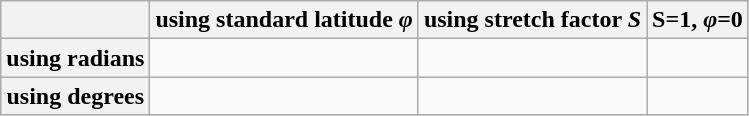<table class="wikitable">
<tr>
<th></th>
<th>using standard latitude <em>φ</em></th>
<th>using stretch factor <em>S</em></th>
<th>S=1, <em>φ</em>=0</th>
</tr>
<tr>
<th>using radians</th>
<td></td>
<td></td>
<td></td>
</tr>
<tr>
<th>using degrees</th>
<td></td>
<td></td>
<td></td>
</tr>
</table>
